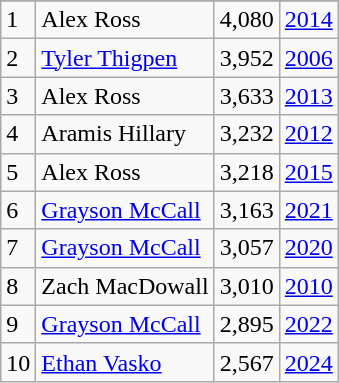<table class="wikitable">
<tr>
</tr>
<tr>
<td>1</td>
<td>Alex Ross</td>
<td><abbr>4,080</abbr></td>
<td><a href='#'>2014</a></td>
</tr>
<tr>
<td>2</td>
<td><a href='#'>Tyler Thigpen</a></td>
<td><abbr>3,952</abbr></td>
<td><a href='#'>2006</a></td>
</tr>
<tr>
<td>3</td>
<td>Alex Ross</td>
<td><abbr>3,633</abbr></td>
<td><a href='#'>2013</a></td>
</tr>
<tr>
<td>4</td>
<td>Aramis Hillary</td>
<td><abbr>3,232</abbr></td>
<td><a href='#'>2012</a></td>
</tr>
<tr>
<td>5</td>
<td>Alex Ross</td>
<td><abbr>3,218</abbr></td>
<td><a href='#'>2015</a></td>
</tr>
<tr>
<td>6</td>
<td><a href='#'>Grayson McCall</a></td>
<td><abbr>3,163</abbr></td>
<td><a href='#'>2021</a></td>
</tr>
<tr>
<td>7</td>
<td><a href='#'>Grayson McCall</a></td>
<td><abbr>3,057</abbr></td>
<td><a href='#'>2020</a></td>
</tr>
<tr>
<td>8</td>
<td>Zach MacDowall</td>
<td><abbr>3,010</abbr></td>
<td><a href='#'>2010</a></td>
</tr>
<tr>
<td>9</td>
<td><a href='#'>Grayson McCall</a></td>
<td><abbr>2,895</abbr></td>
<td><a href='#'>2022</a></td>
</tr>
<tr>
<td>10</td>
<td><a href='#'>Ethan Vasko</a></td>
<td><abbr>2,567</abbr></td>
<td><a href='#'>2024</a></td>
</tr>
</table>
